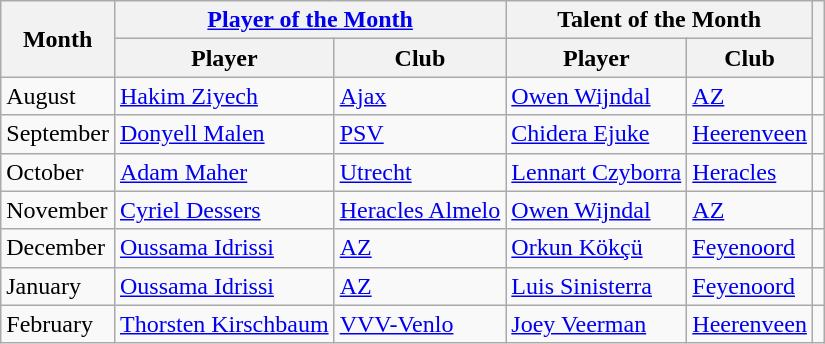<table class="wikitable">
<tr>
<th rowspan="2">Month</th>
<th colspan="2"><a href='#'>Player of the Month</a></th>
<th colspan="2">Talent of the Month</th>
<th rowspan="2"></th>
</tr>
<tr>
<th>Player</th>
<th>Club</th>
<th>Player</th>
<th>Club</th>
</tr>
<tr>
<td>August</td>
<td> <a href='#'>Hakim Ziyech</a></td>
<td><a href='#'>Ajax</a></td>
<td> <a href='#'>Owen Wijndal</a></td>
<td><a href='#'>AZ</a></td>
<td></td>
</tr>
<tr>
<td>September</td>
<td> <a href='#'>Donyell Malen</a></td>
<td><a href='#'>PSV</a></td>
<td> <a href='#'>Chidera Ejuke</a></td>
<td><a href='#'>Heerenveen</a></td>
<td></td>
</tr>
<tr>
<td>October</td>
<td> <a href='#'>Adam Maher</a></td>
<td><a href='#'>Utrecht</a></td>
<td> <a href='#'>Lennart Czyborra</a></td>
<td><a href='#'>Heracles</a></td>
<td></td>
</tr>
<tr>
<td>November</td>
<td> <a href='#'>Cyriel Dessers</a></td>
<td><a href='#'>Heracles Almelo</a></td>
<td> <a href='#'>Owen Wijndal</a></td>
<td><a href='#'>AZ</a></td>
<td></td>
</tr>
<tr>
<td>December</td>
<td> <a href='#'>Oussama Idrissi</a></td>
<td><a href='#'>AZ</a></td>
<td> <a href='#'>Orkun Kökçü</a></td>
<td><a href='#'>Feyenoord</a></td>
<td></td>
</tr>
<tr>
<td>January</td>
<td> <a href='#'>Oussama Idrissi</a></td>
<td><a href='#'>AZ</a></td>
<td> <a href='#'>Luis Sinisterra</a></td>
<td><a href='#'>Feyenoord</a></td>
<td></td>
</tr>
<tr>
<td>February</td>
<td> <a href='#'>Thorsten Kirschbaum</a></td>
<td><a href='#'>VVV-Venlo</a></td>
<td> <a href='#'>Joey Veerman</a></td>
<td><a href='#'>Heerenveen</a></td>
<td></td>
</tr>
</table>
